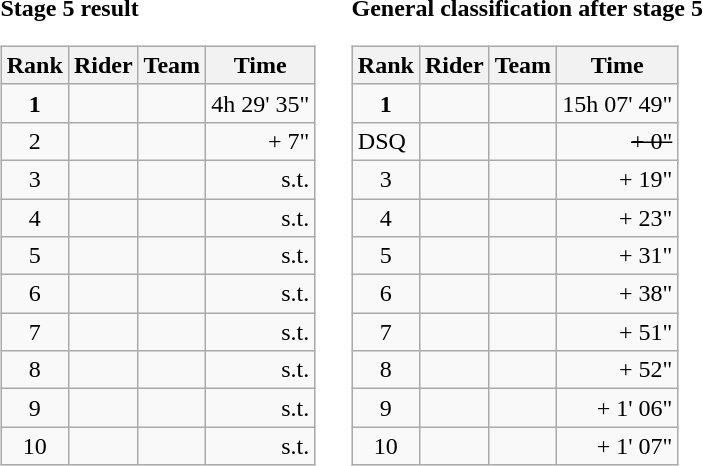<table>
<tr>
<td><strong>Stage 5 result</strong><br><table class="wikitable">
<tr>
<th scope="col">Rank</th>
<th scope="col">Rider</th>
<th scope="col">Team</th>
<th scope="col">Time</th>
</tr>
<tr>
<td style="text-align:center;"><strong>1</strong></td>
<td><strong></strong></td>
<td><strong></strong></td>
<td style="text-align:right;">4h 29' 35"</td>
</tr>
<tr>
<td style="text-align:center;">2</td>
<td></td>
<td></td>
<td style="text-align:right;">+ 7"</td>
</tr>
<tr>
<td style="text-align:center;">3</td>
<td> </td>
<td></td>
<td style="text-align:right;">s.t.</td>
</tr>
<tr>
<td style="text-align:center;">4</td>
<td></td>
<td></td>
<td style="text-align:right;">s.t.</td>
</tr>
<tr>
<td style="text-align:center;">5</td>
<td></td>
<td></td>
<td style="text-align:right;">s.t.</td>
</tr>
<tr>
<td style="text-align:center;">6</td>
<td></td>
<td></td>
<td style="text-align:right;">s.t.</td>
</tr>
<tr>
<td style="text-align:center;">7</td>
<td></td>
<td></td>
<td style="text-align:right;">s.t.</td>
</tr>
<tr>
<td style="text-align:center;">8</td>
<td></td>
<td></td>
<td style="text-align:right;">s.t.</td>
</tr>
<tr>
<td style="text-align:center;">9</td>
<td></td>
<td></td>
<td style="text-align:right;">s.t.</td>
</tr>
<tr>
<td style="text-align:center;">10</td>
<td></td>
<td></td>
<td style="text-align:right;">s.t.</td>
</tr>
</table>
</td>
<td></td>
<td><strong>General classification after stage 5</strong><br><table class="wikitable">
<tr>
<th scope="col">Rank</th>
<th scope="col">Rider</th>
<th scope="col">Team</th>
<th scope="col">Time</th>
</tr>
<tr>
<td style="text-align:center;"><strong>1</strong></td>
<td><strong></strong> </td>
<td><strong></strong></td>
<td style="text-align:right;">15h 07' 49"</td>
</tr>
<tr>
<td>DSQ</td>
<td><s></s></td>
<td><s>  </s></td>
<td style="text-align:right;"><s> + 0"</s></td>
</tr>
<tr>
<td style="text-align:center;">3</td>
<td></td>
<td> </td>
<td style="text-align:right;">+ 19"</td>
</tr>
<tr>
<td style="text-align:center;">4</td>
<td></td>
<td> </td>
<td style="text-align:right;">+ 23"</td>
</tr>
<tr>
<td style="text-align:center;">5</td>
<td></td>
<td> </td>
<td style="text-align:right;">+ 31"</td>
</tr>
<tr>
<td style="text-align:center;">6</td>
<td></td>
<td></td>
<td style="text-align:right;">+ 38"</td>
</tr>
<tr>
<td style="text-align:center;">7</td>
<td></td>
<td> </td>
<td style="text-align:right;">+ 51"</td>
</tr>
<tr>
<td style="text-align:center;">8</td>
<td> </td>
<td></td>
<td style="text-align:right;">+ 52"</td>
</tr>
<tr>
<td style="text-align:center;">9</td>
<td></td>
<td></td>
<td style="text-align:right;">+ 1' 06"</td>
</tr>
<tr>
<td style="text-align:center;">10</td>
<td></td>
<td></td>
<td style="text-align:right;">+ 1' 07"</td>
</tr>
</table>
</td>
</tr>
</table>
